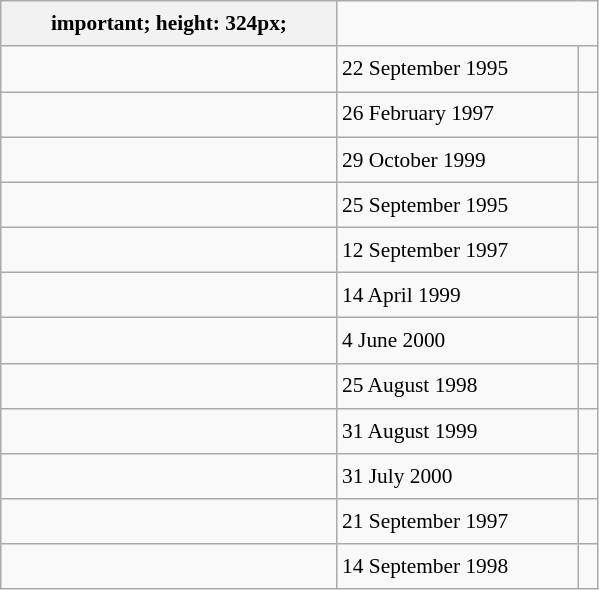<table class="wikitable" style="font-size: 89%; float: left; width: 28em; margin-right: 1em; line-height: 1.65em">
<tr>
<th>important; height: 324px;</th>
</tr>
<tr>
<td></td>
<td>22 September 1995</td>
<td></td>
</tr>
<tr>
<td></td>
<td>26 February 1997</td>
<td></td>
</tr>
<tr>
<td></td>
<td>29 October 1999</td>
<td></td>
</tr>
<tr>
<td></td>
<td>25 September 1995</td>
<td></td>
</tr>
<tr>
<td></td>
<td>12 September 1997</td>
<td> </td>
</tr>
<tr>
<td></td>
<td>14 April 1999</td>
<td></td>
</tr>
<tr>
<td></td>
<td>4 June 2000</td>
<td></td>
</tr>
<tr>
<td></td>
<td>25 August 1998</td>
<td></td>
</tr>
<tr>
<td></td>
<td>31 August 1999</td>
<td></td>
</tr>
<tr>
<td></td>
<td>31 July 2000</td>
<td></td>
</tr>
<tr>
<td></td>
<td>21 September 1997</td>
<td></td>
</tr>
<tr>
<td></td>
<td>14 September 1998</td>
<td></td>
</tr>
</table>
